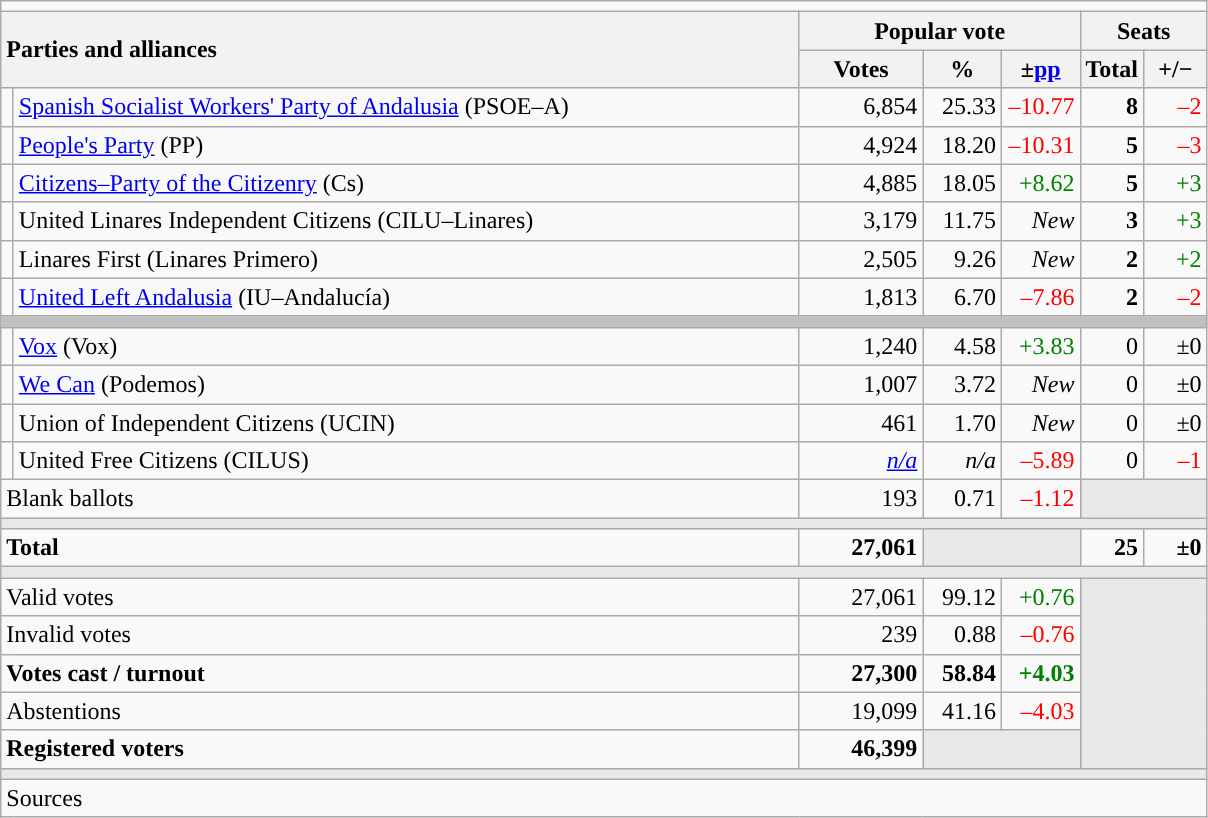<table class="wikitable" style="text-align:right;">
<tr>
<td colspan="7"></td>
</tr>
<tr>
<th style="text-align:left;" rowspan="2" colspan="2" width="525">Parties and alliances</th>
<th colspan="3">Popular vote</th>
<th colspan="2">Seats</th>
</tr>
<tr>
<th width="75">Votes</th>
<th width="45">%</th>
<th width="45">±<a href='#'>pp</a></th>
<th width="35">Total</th>
<th width="35">+/−</th>
</tr>
<tr>
<td width="1" style="color:inherit;background:"></td>
<td align="left"><a href='#'>Spanish Socialist Workers' Party of Andalusia</a> (PSOE–A)</td>
<td>6,854</td>
<td>25.33</td>
<td style="color:red;">–10.77</td>
<td><strong>8</strong></td>
<td style="color:red;">–2</td>
</tr>
<tr>
<td style="color:inherit;background:"></td>
<td align="left"><a href='#'>People's Party</a> (PP)</td>
<td>4,924</td>
<td>18.20</td>
<td style="color:red;">–10.31</td>
<td><strong>5</strong></td>
<td style="color:red;">–3</td>
</tr>
<tr>
<td style="color:inherit;background:"></td>
<td align="left"><a href='#'>Citizens–Party of the Citizenry</a> (Cs)</td>
<td>4,885</td>
<td>18.05</td>
<td style="color:green;">+8.62</td>
<td><strong>5</strong></td>
<td style="color:green;">+3</td>
</tr>
<tr>
<td style="color:inherit;background:"></td>
<td align="left">United Linares Independent Citizens (CILU–Linares)</td>
<td>3,179</td>
<td>11.75</td>
<td><em>New</em></td>
<td><strong>3</strong></td>
<td style="color:green;">+3</td>
</tr>
<tr>
<td style="color:inherit;background:"></td>
<td align="left">Linares First (Linares Primero)</td>
<td>2,505</td>
<td>9.26</td>
<td><em>New</em></td>
<td><strong>2</strong></td>
<td style="color:green;">+2</td>
</tr>
<tr>
<td style="color:inherit;background:"></td>
<td align="left"><a href='#'>United Left Andalusia</a> (IU–Andalucía)</td>
<td>1,813</td>
<td>6.70</td>
<td style="color:red;">–7.86</td>
<td><strong>2</strong></td>
<td style="color:red;">–2</td>
</tr>
<tr>
<td colspan="7" bgcolor="#C0C0C0"></td>
</tr>
<tr>
<td style="color:inherit;background:"></td>
<td align="left"><a href='#'>Vox</a> (Vox)</td>
<td>1,240</td>
<td>4.58</td>
<td style="color:green;">+3.83</td>
<td>0</td>
<td>±0</td>
</tr>
<tr>
<td style="color:inherit;background:"></td>
<td align="left"><a href='#'>We Can</a> (Podemos)</td>
<td>1,007</td>
<td>3.72</td>
<td><em>New</em></td>
<td>0</td>
<td>±0</td>
</tr>
<tr>
<td style="color:inherit;background:"></td>
<td align="left">Union of Independent Citizens (UCIN)</td>
<td>461</td>
<td>1.70</td>
<td><em>New</em></td>
<td>0</td>
<td>±0</td>
</tr>
<tr>
<td style="color:inherit;background:"></td>
<td align="left">United Free Citizens (CILUS)</td>
<td><em><a href='#'>n/a</a></em></td>
<td><em>n/a</em></td>
<td style="color:red;">–5.89</td>
<td>0</td>
<td style="color:red;">–1</td>
</tr>
<tr>
<td align="left" colspan="2">Blank ballots</td>
<td>193</td>
<td>0.71</td>
<td style="color:red;">–1.12</td>
<td bgcolor="#E9E9E9" colspan="2"></td>
</tr>
<tr>
<td colspan="7" bgcolor="#E9E9E9"></td>
</tr>
<tr style="font-weight:bold;">
<td align="left" colspan="2">Total</td>
<td>27,061</td>
<td bgcolor="#E9E9E9" colspan="2"></td>
<td>25</td>
<td>±0</td>
</tr>
<tr>
<td colspan="7" bgcolor="#E9E9E9"></td>
</tr>
<tr>
<td align="left" colspan="2">Valid votes</td>
<td>27,061</td>
<td>99.12</td>
<td style="color:green;">+0.76</td>
<td bgcolor="#E9E9E9" colspan="2" rowspan="5"></td>
</tr>
<tr>
<td align="left" colspan="2">Invalid votes</td>
<td>239</td>
<td>0.88</td>
<td style="color:red;">–0.76</td>
</tr>
<tr style="font-weight:bold;">
<td align="left" colspan="2">Votes cast / turnout</td>
<td>27,300</td>
<td>58.84</td>
<td style="color:green;">+4.03</td>
</tr>
<tr>
<td align="left" colspan="2">Abstentions</td>
<td>19,099</td>
<td>41.16</td>
<td style="color:red;">–4.03</td>
</tr>
<tr style="font-weight:bold;">
<td align="left" colspan="2">Registered voters</td>
<td>46,399</td>
<td bgcolor="#E9E9E9" colspan="2"></td>
</tr>
<tr>
<td colspan="7" bgcolor="#E9E9E9"></td>
</tr>
<tr>
<td align="left" colspan="7">Sources</td>
</tr>
</table>
